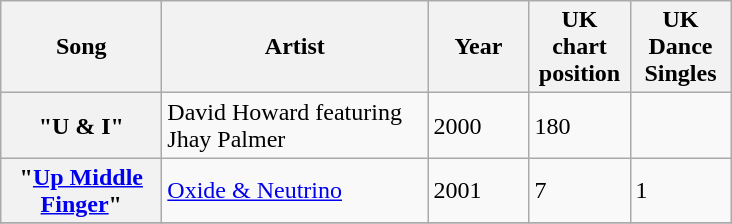<table class="wikitable plainrowheaders">
<tr>
<th scope="col" style="width:100px;">Song</th>
<th scope="col" style="width:170px;">Artist</th>
<th scope="col" style="width:60px;">Year</th>
<th scope="col" style="width:60px;">UK chart position</th>
<th scope="col" style="width:60px;">UK Dance Singles</th>
</tr>
<tr>
<th scope="row">"U & I"</th>
<td>David Howard featuring Jhay Palmer</td>
<td>2000</td>
<td>180</td>
<td></td>
</tr>
<tr>
<th scope="row">"<a href='#'>Up Middle Finger</a>"</th>
<td><a href='#'>Oxide & Neutrino</a></td>
<td>2001</td>
<td>7</td>
<td>1</td>
</tr>
<tr>
</tr>
</table>
